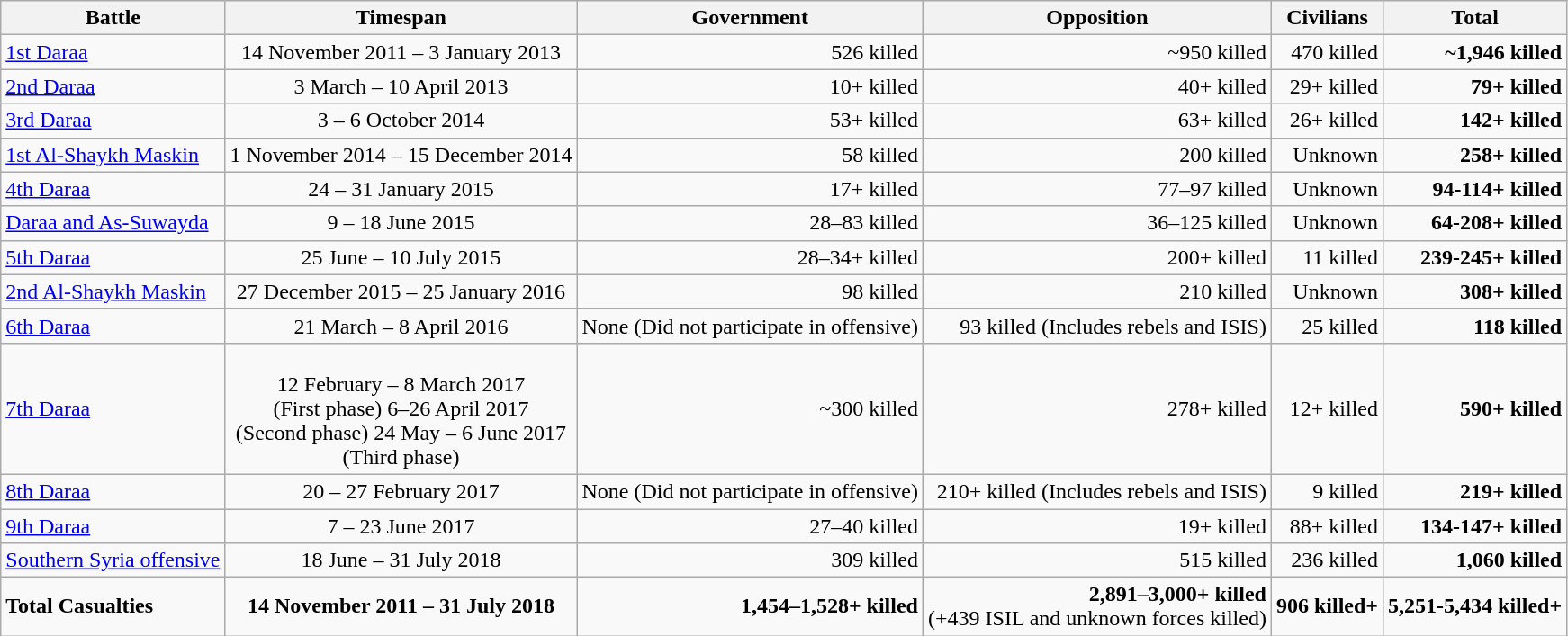<table class="wikitable" style="float: center; margin-left: 1em;">
<tr>
<th>Battle</th>
<th>Timespan</th>
<th>Government</th>
<th>Opposition</th>
<th>Civilians</th>
<th>Total</th>
</tr>
<tr>
<td><a href='#'>1st Daraa</a></td>
<td style="text-align: center;">14 November 2011 – 3 January 2013</td>
<td style="text-align: right;">526 killed</td>
<td style="text-align: right;">~950 killed</td>
<td style="text-align: right;">470 killed</td>
<td style="text-align: right;"><strong>~1,946 killed</strong></td>
</tr>
<tr>
<td><a href='#'>2nd Daraa</a></td>
<td style="text-align: center;">3 March – 10 April 2013</td>
<td style="text-align: right;">10+ killed</td>
<td style="text-align: right;">40+ killed</td>
<td style="text-align: right;">29+ killed</td>
<td style="text-align: right;"><strong>79+ killed</strong></td>
</tr>
<tr>
<td><a href='#'>3rd Daraa</a></td>
<td style="text-align: center;">3 – 6 October 2014</td>
<td style="text-align: right;">53+ killed</td>
<td style="text-align: right;">63+ killed</td>
<td style="text-align: right;">26+ killed</td>
<td style="text-align: right;"><strong>142+ killed</strong></td>
</tr>
<tr>
<td><a href='#'>1st Al-Shaykh Maskin</a></td>
<td style="text-align: center;">1 November 2014 – 15 December 2014</td>
<td style="text-align: right;">58 killed</td>
<td style="text-align: right;">200 killed</td>
<td style="text-align: right;">Unknown</td>
<td style="text-align: right;"><strong>258+ killed</strong></td>
</tr>
<tr>
<td><a href='#'>4th Daraa</a></td>
<td style="text-align: center;">24 – 31 January 2015</td>
<td style="text-align: right;">17+ killed</td>
<td style="text-align: right;">77–97 killed</td>
<td style="text-align: right;">Unknown</td>
<td style="text-align: right;"><strong>94-114+ killed</strong></td>
</tr>
<tr>
<td><a href='#'>Daraa and As-Suwayda</a></td>
<td style="text-align: center;">9 – 18 June 2015</td>
<td style="text-align: right;">28–83 killed</td>
<td style="text-align: right;">36–125 killed</td>
<td style="text-align: right;">Unknown</td>
<td style="text-align: right;"><strong>64-208+ killed</strong></td>
</tr>
<tr>
<td><a href='#'>5th Daraa</a></td>
<td style="text-align: center;">25 June – 10 July 2015</td>
<td style="text-align: right;">28–34+ killed</td>
<td style="text-align: right;">200+ killed</td>
<td style="text-align: right;">11 killed</td>
<td style="text-align: right;"><strong>239-245+ killed</strong></td>
</tr>
<tr>
<td><a href='#'>2nd Al-Shaykh Maskin</a></td>
<td style="text-align: center;">27 December 2015 – 25 January 2016</td>
<td style="text-align: right;">98 killed</td>
<td style="text-align: right;">210 killed</td>
<td style="text-align: right;">Unknown</td>
<td style="text-align: right;"><strong>308+ killed</strong></td>
</tr>
<tr>
<td><a href='#'>6th Daraa</a></td>
<td style="text-align: center;">21 March – 8 April 2016</td>
<td style="text-align: right;">None (Did not participate in offensive)</td>
<td style="text-align: right;">93 killed (Includes rebels and ISIS)</td>
<td style="text-align: right;">25 killed</td>
<td style="text-align: right;"><strong>118 killed</strong></td>
</tr>
<tr>
<td><a href='#'>7th Daraa</a></td>
<td style="text-align: center;"><br>12 February – 8 March 2017<br>(First phase)
6–26 April 2017<br>(Second phase)
24 May – 6 June 2017<br>(Third phase)</td>
<td style="text-align: right;">~300 killed</td>
<td style="text-align: right;">278+ killed</td>
<td style="text-align: right;">12+ killed</td>
<td style="text-align: right;"><strong>590+ killed</strong></td>
</tr>
<tr>
<td><a href='#'>8th Daraa</a></td>
<td style="text-align: center;">20 – 27 February 2017</td>
<td style="text-align: right;">None (Did not participate in offensive)</td>
<td style="text-align: right;">210+ killed (Includes rebels and ISIS)</td>
<td style="text-align: right;">9 killed</td>
<td style="text-align: right;"><strong>219+ killed</strong></td>
</tr>
<tr>
<td><a href='#'>9th Daraa</a></td>
<td style="text-align: center;">7 – 23 June 2017</td>
<td style="text-align: right;">27–40 killed</td>
<td style="text-align: right;">19+ killed</td>
<td style="text-align: right;">88+ killed</td>
<td style="text-align: right;"><strong>134-147+ killed</strong></td>
</tr>
<tr>
<td><a href='#'>Southern Syria offensive</a></td>
<td style="text-align: center;">18 June – 31 July 2018</td>
<td style="text-align: right;">309 killed</td>
<td style="text-align: right;">515 killed</td>
<td style="text-align: right;">236 killed</td>
<td style="text-align: right;"><strong>1,060 killed</strong></td>
</tr>
<tr>
<td><strong>Total Casualties</strong></td>
<td style="text-align: center;"><strong>14 November 2011 – 31 July 2018</strong></td>
<td style="text-align: right;"><strong>1,454–1,528+ killed</strong></td>
<td style="text-align: right;"><strong>2,891–3,000+ killed</strong><br>(+439 ISIL and unknown forces killed)</td>
<td style="text-align: right;"><strong>906 killed+</strong></td>
<td style="text-align: right;"><strong>5,251-5,434 killed+</strong></td>
</tr>
</table>
